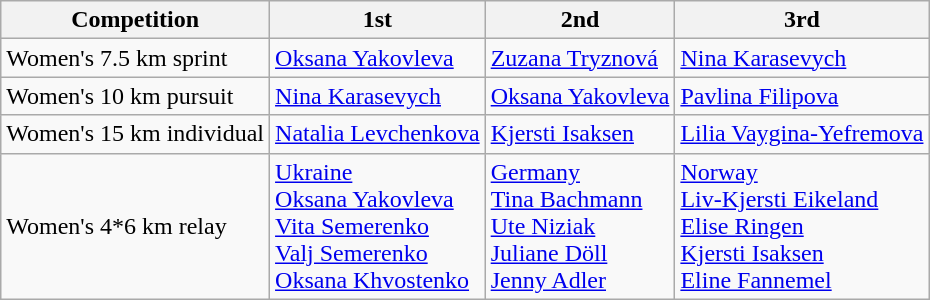<table class="wikitable">
<tr>
<th>Competition</th>
<th>1st</th>
<th>2nd</th>
<th>3rd</th>
</tr>
<tr>
<td>Women's 7.5 km sprint</td>
<td> <a href='#'>Oksana Yakovleva</a></td>
<td> <a href='#'>Zuzana Tryznová</a></td>
<td> <a href='#'>Nina Karasevych</a></td>
</tr>
<tr>
<td>Women's 10 km pursuit</td>
<td> <a href='#'>Nina Karasevych</a></td>
<td> <a href='#'>Oksana Yakovleva</a></td>
<td> <a href='#'>Pavlina Filipova</a></td>
</tr>
<tr>
<td>Women's 15 km individual</td>
<td> <a href='#'>Natalia Levchenkova</a></td>
<td> <a href='#'>Kjersti Isaksen</a></td>
<td> <a href='#'>Lilia Vaygina-Yefremova</a></td>
</tr>
<tr>
<td>Women's 4*6 km relay</td>
<td> <a href='#'>Ukraine</a><br><a href='#'>Oksana Yakovleva</a><br><a href='#'>Vita Semerenko</a><br><a href='#'>Valj Semerenko</a><br><a href='#'>Oksana Khvostenko</a></td>
<td> <a href='#'>Germany</a><br><a href='#'>Tina Bachmann</a><br><a href='#'>Ute Niziak</a><br><a href='#'>Juliane Döll</a><br><a href='#'>Jenny Adler</a></td>
<td> <a href='#'>Norway</a><br><a href='#'>Liv-Kjersti Eikeland</a><br><a href='#'>Elise Ringen</a><br><a href='#'>Kjersti Isaksen</a><br><a href='#'>Eline Fannemel</a></td>
</tr>
</table>
